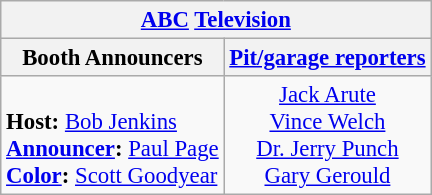<table class="wikitable" style="font-size: 95%;">
<tr>
<th colspan=2><a href='#'>ABC</a> <a href='#'>Television</a></th>
</tr>
<tr>
<th>Booth Announcers</th>
<th><a href='#'>Pit/garage reporters</a></th>
</tr>
<tr>
<td valign="top"><br><strong>Host:</strong> <a href='#'>Bob Jenkins</a><br>
<strong><a href='#'>Announcer</a>:</strong> <a href='#'>Paul Page</a><br>
<strong><a href='#'>Color</a>:</strong> <a href='#'>Scott Goodyear</a><br></td>
<td align="center" valign="top"><a href='#'>Jack Arute</a><br><a href='#'>Vince Welch</a><br><a href='#'>Dr. Jerry Punch</a><br><a href='#'>Gary Gerould</a></td>
</tr>
</table>
